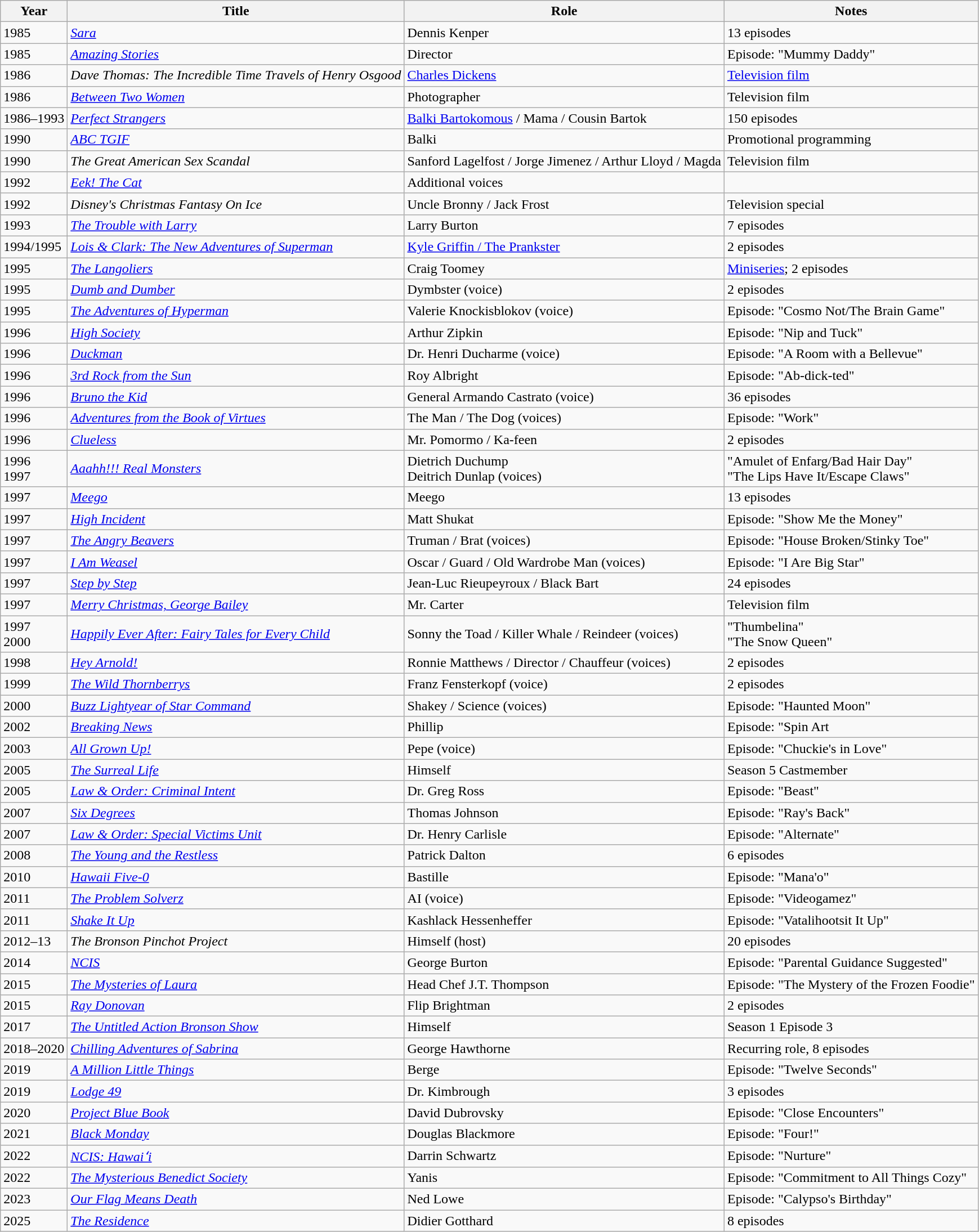<table class="wikitable sortable">
<tr>
<th>Year</th>
<th>Title</th>
<th>Role</th>
<th class="unsortable">Notes</th>
</tr>
<tr>
<td>1985</td>
<td><em><a href='#'>Sara</a></em></td>
<td>Dennis Kenper</td>
<td>13 episodes</td>
</tr>
<tr>
<td>1985</td>
<td><em><a href='#'>Amazing Stories</a></em></td>
<td>Director</td>
<td>Episode: "Mummy Daddy"</td>
</tr>
<tr>
<td>1986</td>
<td><em>Dave Thomas: The Incredible Time Travels of Henry Osgood</em></td>
<td><a href='#'>Charles Dickens</a></td>
<td><a href='#'>Television film</a></td>
</tr>
<tr>
<td>1986</td>
<td><em><a href='#'>Between Two Women</a></em></td>
<td>Photographer</td>
<td>Television film</td>
</tr>
<tr>
<td>1986–1993</td>
<td><em><a href='#'>Perfect Strangers</a></em></td>
<td><a href='#'>Balki Bartokomous</a> / Mama / Cousin Bartok</td>
<td>150 episodes</td>
</tr>
<tr>
<td>1990</td>
<td><em><a href='#'>ABC TGIF</a></em></td>
<td>Balki</td>
<td>Promotional programming</td>
</tr>
<tr>
<td>1990</td>
<td><em>The Great American Sex Scandal</em></td>
<td>Sanford Lagelfost / Jorge Jimenez / Arthur Lloyd / Magda</td>
<td>Television film</td>
</tr>
<tr>
<td>1992</td>
<td><em><a href='#'>Eek! The Cat</a></em></td>
<td>Additional voices</td>
<td></td>
</tr>
<tr>
<td>1992</td>
<td><em>Disney's Christmas Fantasy On Ice</em></td>
<td>Uncle Bronny / Jack Frost</td>
<td>Television special</td>
</tr>
<tr>
<td>1993</td>
<td><em><a href='#'>The Trouble with Larry</a></em></td>
<td>Larry Burton</td>
<td>7 episodes</td>
</tr>
<tr>
<td>1994/1995</td>
<td><em><a href='#'>Lois & Clark: The New Adventures of Superman</a></em></td>
<td><a href='#'>Kyle Griffin / The Prankster</a></td>
<td>2 episodes</td>
</tr>
<tr>
<td>1995</td>
<td><em><a href='#'>The Langoliers</a></em></td>
<td>Craig Toomey</td>
<td><a href='#'>Miniseries</a>; 2 episodes</td>
</tr>
<tr>
<td>1995</td>
<td><em><a href='#'>Dumb and Dumber</a></em></td>
<td>Dymbster (voice)</td>
<td>2 episodes</td>
</tr>
<tr>
<td>1995</td>
<td><em><a href='#'>The Adventures of Hyperman</a></em></td>
<td>Valerie Knockisblokov (voice)</td>
<td>Episode: "Cosmo Not/The Brain Game"</td>
</tr>
<tr>
<td>1996</td>
<td><em><a href='#'>High Society</a></em></td>
<td>Arthur Zipkin</td>
<td>Episode: "Nip and Tuck"</td>
</tr>
<tr>
<td>1996</td>
<td><em><a href='#'>Duckman</a></em></td>
<td>Dr. Henri Ducharme (voice)</td>
<td>Episode: "A Room with a Bellevue"</td>
</tr>
<tr>
<td>1996</td>
<td><em><a href='#'>3rd Rock from the Sun</a></em></td>
<td>Roy Albright</td>
<td>Episode: "Ab-dick-ted"</td>
</tr>
<tr>
<td>1996</td>
<td><em><a href='#'>Bruno the Kid</a></em></td>
<td>General Armando Castrato (voice)</td>
<td>36 episodes</td>
</tr>
<tr>
<td>1996</td>
<td><em><a href='#'>Adventures from the Book of Virtues</a></em></td>
<td>The Man / The Dog (voices)</td>
<td>Episode: "Work"</td>
</tr>
<tr>
<td>1996</td>
<td><em><a href='#'>Clueless</a></em></td>
<td>Mr. Pomormo / Ka-feen</td>
<td>2 episodes</td>
</tr>
<tr>
<td>1996<br>1997</td>
<td><em><a href='#'>Aaahh!!! Real Monsters</a></em></td>
<td>Dietrich Duchump<br>Deitrich Dunlap (voices)</td>
<td>"Amulet of Enfarg/Bad Hair Day"<br>"The Lips Have It/Escape Claws"</td>
</tr>
<tr>
<td>1997</td>
<td><em><a href='#'>Meego</a></em></td>
<td>Meego</td>
<td>13 episodes</td>
</tr>
<tr>
<td>1997</td>
<td><em><a href='#'>High Incident</a></em></td>
<td>Matt Shukat</td>
<td>Episode: "Show Me the Money"</td>
</tr>
<tr>
<td>1997</td>
<td><em><a href='#'>The Angry Beavers</a></em></td>
<td>Truman / Brat (voices)</td>
<td>Episode: "House Broken/Stinky Toe"</td>
</tr>
<tr>
<td>1997</td>
<td><em><a href='#'>I Am Weasel</a></em></td>
<td>Oscar / Guard / Old Wardrobe Man (voices)</td>
<td>Episode: "I Are Big Star"</td>
</tr>
<tr>
<td>1997</td>
<td><em><a href='#'>Step by Step</a></em></td>
<td>Jean-Luc Rieupeyroux / Black Bart</td>
<td>24 episodes</td>
</tr>
<tr>
<td>1997</td>
<td><em><a href='#'>Merry Christmas, George Bailey</a></em></td>
<td>Mr. Carter</td>
<td>Television film</td>
</tr>
<tr>
<td>1997<br>2000</td>
<td><em><a href='#'>Happily Ever After: Fairy Tales for Every Child</a></em></td>
<td>Sonny the Toad / Killer Whale / Reindeer (voices)</td>
<td>"Thumbelina"<br>"The Snow Queen"</td>
</tr>
<tr>
<td>1998</td>
<td><em><a href='#'>Hey Arnold!</a></em></td>
<td>Ronnie Matthews / Director / Chauffeur (voices)</td>
<td>2 episodes</td>
</tr>
<tr>
<td>1999</td>
<td><em><a href='#'>The Wild Thornberrys</a></em></td>
<td>Franz Fensterkopf (voice)</td>
<td>2 episodes</td>
</tr>
<tr>
<td>2000</td>
<td><em><a href='#'>Buzz Lightyear of Star Command</a></em></td>
<td>Shakey / Science (voices)</td>
<td>Episode: "Haunted Moon"</td>
</tr>
<tr>
<td>2002</td>
<td><em><a href='#'>Breaking News</a></em></td>
<td>Phillip</td>
<td>Episode: "Spin Art</td>
</tr>
<tr>
<td>2003</td>
<td><em><a href='#'>All Grown Up!</a></em></td>
<td>Pepe (voice)</td>
<td>Episode: "Chuckie's in Love"</td>
</tr>
<tr>
<td>2005</td>
<td><em><a href='#'>The Surreal Life</a></em></td>
<td>Himself</td>
<td>Season 5 Castmember</td>
</tr>
<tr>
<td>2005</td>
<td><em><a href='#'>Law & Order: Criminal Intent</a></em></td>
<td>Dr. Greg Ross</td>
<td>Episode: "Beast"</td>
</tr>
<tr>
<td>2007</td>
<td><em><a href='#'>Six Degrees</a></em></td>
<td>Thomas Johnson</td>
<td>Episode: "Ray's Back"</td>
</tr>
<tr>
<td>2007</td>
<td><em><a href='#'>Law & Order: Special Victims Unit</a></em></td>
<td>Dr. Henry Carlisle</td>
<td>Episode: "Alternate"</td>
</tr>
<tr>
<td>2008</td>
<td><em><a href='#'>The Young and the Restless</a></em></td>
<td>Patrick Dalton</td>
<td>6 episodes</td>
</tr>
<tr>
<td>2010</td>
<td><em><a href='#'>Hawaii Five-0</a></em></td>
<td>Bastille</td>
<td>Episode: "Mana'o"</td>
</tr>
<tr>
<td>2011</td>
<td><em><a href='#'>The Problem Solverz</a></em></td>
<td>AI (voice)</td>
<td>Episode: "Videogamez"</td>
</tr>
<tr>
<td>2011</td>
<td><em><a href='#'>Shake It Up</a></em></td>
<td>Kashlack Hessenheffer</td>
<td>Episode: "Vatalihootsit It Up"</td>
</tr>
<tr>
<td>2012–13</td>
<td><em>The Bronson Pinchot Project</em></td>
<td>Himself (host)</td>
<td>20 episodes</td>
</tr>
<tr>
<td>2014</td>
<td><em><a href='#'>NCIS</a></em></td>
<td>George Burton</td>
<td>Episode: "Parental Guidance Suggested"</td>
</tr>
<tr>
<td>2015</td>
<td><em><a href='#'>The Mysteries of Laura</a></em></td>
<td>Head Chef J.T. Thompson</td>
<td>Episode: "The Mystery of the Frozen Foodie"</td>
</tr>
<tr>
<td>2015</td>
<td><em><a href='#'>Ray Donovan</a></em></td>
<td>Flip Brightman</td>
<td>2 episodes</td>
</tr>
<tr>
<td>2017</td>
<td><em><a href='#'>The Untitled Action Bronson Show</a></em></td>
<td>Himself</td>
<td>Season 1 Episode 3</td>
</tr>
<tr>
<td>2018–2020</td>
<td><em><a href='#'>Chilling Adventures of Sabrina</a></em></td>
<td>George Hawthorne</td>
<td>Recurring role, 8 episodes</td>
</tr>
<tr>
<td>2019</td>
<td><em><a href='#'>A Million Little Things</a></em></td>
<td>Berge</td>
<td>Episode: "Twelve Seconds"</td>
</tr>
<tr>
<td>2019</td>
<td><em><a href='#'>Lodge 49</a></em></td>
<td>Dr. Kimbrough</td>
<td>3 episodes</td>
</tr>
<tr>
<td>2020</td>
<td><em><a href='#'>Project Blue Book</a></em></td>
<td>David Dubrovsky</td>
<td>Episode: "Close Encounters"</td>
</tr>
<tr>
<td>2021</td>
<td><em><a href='#'>Black Monday</a></em></td>
<td>Douglas Blackmore</td>
<td>Episode: "Four!"</td>
</tr>
<tr>
<td>2022</td>
<td><em><a href='#'>NCIS: Hawaiʻi</a></em></td>
<td>Darrin Schwartz</td>
<td>Episode: "Nurture"</td>
</tr>
<tr>
<td>2022</td>
<td><em><a href='#'>The Mysterious Benedict Society</a></em></td>
<td>Yanis</td>
<td>Episode: "Commitment to All Things Cozy"</td>
</tr>
<tr>
<td>2023</td>
<td><em><a href='#'>Our Flag Means Death</a></em></td>
<td>Ned Lowe</td>
<td>Episode: "Calypso's Birthday"</td>
</tr>
<tr>
<td>2025</td>
<td><em><a href='#'>The Residence</a></em></td>
<td>Didier Gotthard</td>
<td>8 episodes</td>
</tr>
</table>
